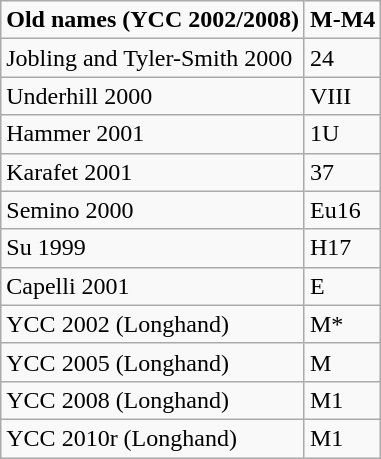<table class="wikitable">
<tr>
<td><strong>Old names (YCC 2002/2008)</strong></td>
<td><strong>M-M4</strong></td>
</tr>
<tr>
<td>Jobling and Tyler-Smith 2000</td>
<td>24</td>
</tr>
<tr>
<td>Underhill 2000</td>
<td>VIII</td>
</tr>
<tr>
<td>Hammer 2001</td>
<td>1U</td>
</tr>
<tr>
<td>Karafet 2001</td>
<td>37</td>
</tr>
<tr>
<td>Semino 2000</td>
<td>Eu16</td>
</tr>
<tr>
<td>Su 1999</td>
<td>H17</td>
</tr>
<tr>
<td>Capelli 2001</td>
<td>E</td>
</tr>
<tr>
<td>YCC 2002 (Longhand)</td>
<td>M*</td>
</tr>
<tr>
<td>YCC 2005 (Longhand)</td>
<td>M</td>
</tr>
<tr>
<td>YCC 2008 (Longhand)</td>
<td>M1</td>
</tr>
<tr>
<td>YCC 2010r (Longhand)</td>
<td>M1</td>
</tr>
</table>
